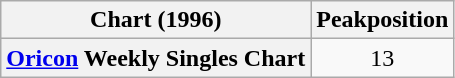<table class="wikitable plainrowheaders" style="text-align:center;">
<tr>
<th>Chart (1996)</th>
<th>Peakposition</th>
</tr>
<tr>
<th scope="row"><a href='#'>Oricon</a> Weekly Singles Chart</th>
<td>13</td>
</tr>
</table>
